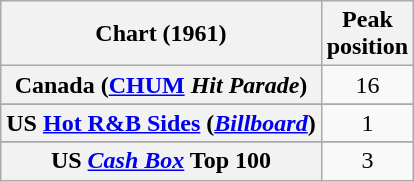<table class="wikitable plainrowheaders sortable">
<tr>
<th>Chart (1961)</th>
<th>Peak<br>position</th>
</tr>
<tr>
<th scope="row">Canada (<a href='#'>CHUM</a> <em>Hit Parade</em>)</th>
<td style="text-align:center;">16</td>
</tr>
<tr>
</tr>
<tr>
<th scope="row">US <a href='#'>Hot R&B Sides</a> (<em><a href='#'>Billboard</a></em>)</th>
<td style="text-align:center;">1</td>
</tr>
<tr>
</tr>
<tr>
<th scope="row">US <a href='#'><em>Cash Box</em></a> Top 100</th>
<td align="center">3</td>
</tr>
</table>
